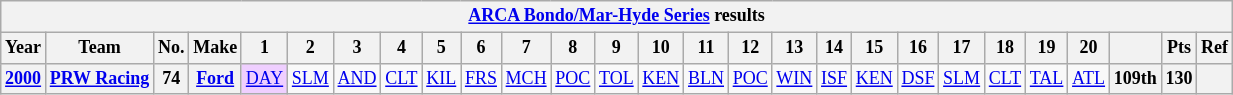<table class="wikitable" style="text-align:center; font-size:75%">
<tr>
<th colspan=27><a href='#'>ARCA Bondo/Mar-Hyde Series</a> results</th>
</tr>
<tr>
<th>Year</th>
<th>Team</th>
<th>No.</th>
<th>Make</th>
<th>1</th>
<th>2</th>
<th>3</th>
<th>4</th>
<th>5</th>
<th>6</th>
<th>7</th>
<th>8</th>
<th>9</th>
<th>10</th>
<th>11</th>
<th>12</th>
<th>13</th>
<th>14</th>
<th>15</th>
<th>16</th>
<th>17</th>
<th>18</th>
<th>19</th>
<th>20</th>
<th></th>
<th>Pts</th>
<th>Ref</th>
</tr>
<tr>
<th><a href='#'>2000</a></th>
<th><a href='#'>PRW Racing</a></th>
<th>74</th>
<th><a href='#'>Ford</a></th>
<td style="background:#EFCFFF;"><a href='#'>DAY</a><br></td>
<td><a href='#'>SLM</a></td>
<td><a href='#'>AND</a></td>
<td><a href='#'>CLT</a></td>
<td><a href='#'>KIL</a></td>
<td><a href='#'>FRS</a></td>
<td><a href='#'>MCH</a></td>
<td><a href='#'>POC</a></td>
<td><a href='#'>TOL</a></td>
<td><a href='#'>KEN</a></td>
<td><a href='#'>BLN</a></td>
<td><a href='#'>POC</a></td>
<td><a href='#'>WIN</a></td>
<td><a href='#'>ISF</a></td>
<td><a href='#'>KEN</a></td>
<td><a href='#'>DSF</a></td>
<td><a href='#'>SLM</a></td>
<td><a href='#'>CLT</a></td>
<td><a href='#'>TAL</a></td>
<td><a href='#'>ATL</a></td>
<th>109th</th>
<th>130</th>
<th></th>
</tr>
</table>
